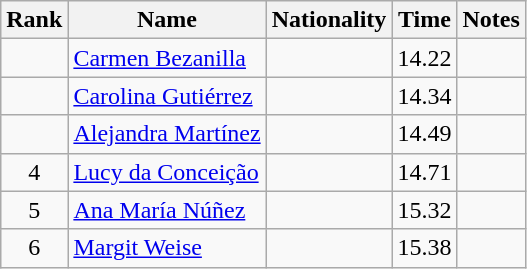<table class="wikitable sortable" style="text-align:center">
<tr>
<th>Rank</th>
<th>Name</th>
<th>Nationality</th>
<th>Time</th>
<th>Notes</th>
</tr>
<tr>
<td></td>
<td align=left><a href='#'>Carmen Bezanilla</a></td>
<td align=left></td>
<td>14.22</td>
<td></td>
</tr>
<tr>
<td></td>
<td align=left><a href='#'>Carolina Gutiérrez</a></td>
<td align=left></td>
<td>14.34</td>
<td></td>
</tr>
<tr>
<td></td>
<td align=left><a href='#'>Alejandra Martínez</a></td>
<td align=left></td>
<td>14.49</td>
<td></td>
</tr>
<tr>
<td>4</td>
<td align=left><a href='#'>Lucy da Conceição</a></td>
<td align=left></td>
<td>14.71</td>
<td></td>
</tr>
<tr>
<td>5</td>
<td align=left><a href='#'>Ana María Núñez</a></td>
<td align=left></td>
<td>15.32</td>
<td></td>
</tr>
<tr>
<td>6</td>
<td align=left><a href='#'>Margit Weise</a></td>
<td align=left></td>
<td>15.38</td>
<td></td>
</tr>
</table>
